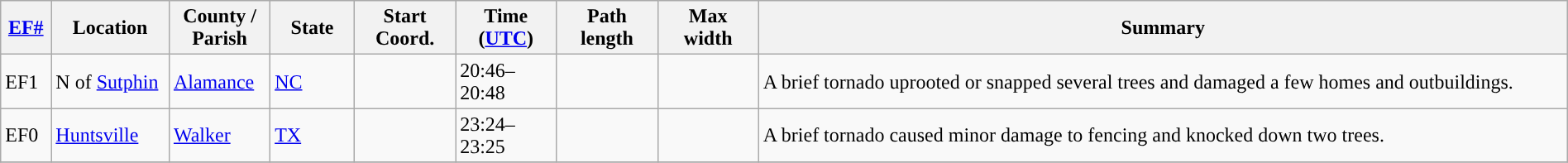<table class="wikitable sortable" style="width:100%;">
<tr>
<th scope="col"  style="width:3%; text-align:center;"><a href='#'>EF#</a></th>
<th scope="col"  style="width:7%; text-align:center;" class="unsortable">Location</th>
<th scope="col"  style="width:6%; text-align:center;" class="unsortable">County / Parish</th>
<th scope="col"  style="width:5%; text-align:center;">State</th>
<th scope="col"  style="width:6%; text-align:center;">Start Coord.</th>
<th scope="col"  style="width:6%; text-align:center;">Time (<a href='#'>UTC</a>)</th>
<th scope="col"  style="width:6%; text-align:center;">Path length</th>
<th scope="col"  style="width:6%; text-align:center;">Max width</th>
<th scope="col" class="unsortable" style="width:48%; text-align:center;">Summary</th>
</tr>
<tr>
<td>EF1</td>
<td>N of <a href='#'>Sutphin</a></td>
<td><a href='#'>Alamance</a></td>
<td><a href='#'>NC</a></td>
<td></td>
<td>20:46–20:48</td>
<td></td>
<td></td>
<td>A brief tornado uprooted or snapped several trees and damaged a few homes and outbuildings.</td>
</tr>
<tr>
<td>EF0</td>
<td><a href='#'>Huntsville</a></td>
<td><a href='#'>Walker</a></td>
<td><a href='#'>TX</a></td>
<td></td>
<td>23:24–23:25</td>
<td></td>
<td></td>
<td>A brief tornado caused minor damage to fencing and knocked down two trees.</td>
</tr>
<tr>
</tr>
</table>
